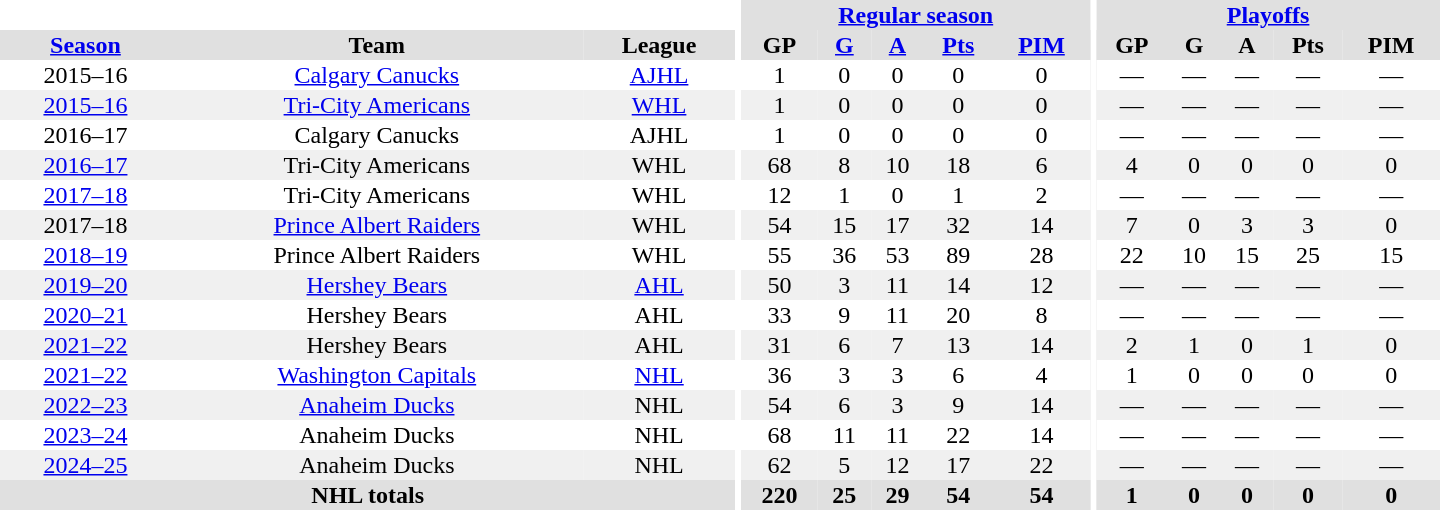<table border="0" cellpadding="1" cellspacing="0" style="text-align:center; width:60em">
<tr style="background:#e0e0e0;">
<th colspan="3" style="background:#fff;"></th>
<th rowspan="99" style="background:#fff;"></th>
<th colspan="5"><a href='#'>Regular season</a></th>
<th rowspan="99" style="background:#fff;"></th>
<th colspan="5"><a href='#'>Playoffs</a></th>
</tr>
<tr style="background:#e0e0e0;">
<th><a href='#'>Season</a></th>
<th>Team</th>
<th>League</th>
<th>GP</th>
<th><a href='#'>G</a></th>
<th><a href='#'>A</a></th>
<th><a href='#'>Pts</a></th>
<th><a href='#'>PIM</a></th>
<th>GP</th>
<th>G</th>
<th>A</th>
<th>Pts</th>
<th>PIM</th>
</tr>
<tr>
<td>2015–16</td>
<td><a href='#'>Calgary Canucks</a></td>
<td><a href='#'>AJHL</a></td>
<td>1</td>
<td>0</td>
<td>0</td>
<td>0</td>
<td>0</td>
<td>—</td>
<td>—</td>
<td>—</td>
<td>—</td>
<td>—</td>
</tr>
<tr style="background:#f0f0f0;">
<td><a href='#'>2015–16</a></td>
<td><a href='#'>Tri-City Americans</a></td>
<td><a href='#'>WHL</a></td>
<td>1</td>
<td>0</td>
<td>0</td>
<td>0</td>
<td>0</td>
<td>—</td>
<td>—</td>
<td>—</td>
<td>—</td>
<td>—</td>
</tr>
<tr>
<td>2016–17</td>
<td>Calgary Canucks</td>
<td>AJHL</td>
<td>1</td>
<td>0</td>
<td>0</td>
<td>0</td>
<td>0</td>
<td>—</td>
<td>—</td>
<td>—</td>
<td>—</td>
<td>—</td>
</tr>
<tr style="background:#f0f0f0;">
<td><a href='#'>2016–17</a></td>
<td>Tri-City Americans</td>
<td>WHL</td>
<td>68</td>
<td>8</td>
<td>10</td>
<td>18</td>
<td>6</td>
<td>4</td>
<td>0</td>
<td>0</td>
<td>0</td>
<td>0</td>
</tr>
<tr>
<td><a href='#'>2017–18</a></td>
<td>Tri-City Americans</td>
<td>WHL</td>
<td>12</td>
<td>1</td>
<td>0</td>
<td>1</td>
<td>2</td>
<td>—</td>
<td>—</td>
<td>—</td>
<td>—</td>
<td>—</td>
</tr>
<tr style="background:#f0f0f0;">
<td 2017–18 WHL season>2017–18</td>
<td><a href='#'>Prince Albert Raiders</a></td>
<td>WHL</td>
<td>54</td>
<td>15</td>
<td>17</td>
<td>32</td>
<td>14</td>
<td>7</td>
<td>0</td>
<td>3</td>
<td>3</td>
<td>0</td>
</tr>
<tr>
<td><a href='#'>2018–19</a></td>
<td>Prince Albert Raiders</td>
<td>WHL</td>
<td>55</td>
<td>36</td>
<td>53</td>
<td>89</td>
<td>28</td>
<td>22</td>
<td>10</td>
<td>15</td>
<td>25</td>
<td>15</td>
</tr>
<tr style="background:#f0f0f0;">
<td><a href='#'>2019–20</a></td>
<td><a href='#'>Hershey Bears</a></td>
<td><a href='#'>AHL</a></td>
<td>50</td>
<td>3</td>
<td>11</td>
<td>14</td>
<td>12</td>
<td>—</td>
<td>—</td>
<td>—</td>
<td>—</td>
<td>—</td>
</tr>
<tr>
<td><a href='#'>2020–21</a></td>
<td>Hershey Bears</td>
<td>AHL</td>
<td>33</td>
<td>9</td>
<td>11</td>
<td>20</td>
<td>8</td>
<td>—</td>
<td>—</td>
<td>—</td>
<td>—</td>
<td>—</td>
</tr>
<tr style="background:#f0f0f0;">
<td><a href='#'>2021–22</a></td>
<td>Hershey Bears</td>
<td>AHL</td>
<td>31</td>
<td>6</td>
<td>7</td>
<td>13</td>
<td>14</td>
<td>2</td>
<td>1</td>
<td>0</td>
<td>1</td>
<td>0</td>
</tr>
<tr>
<td><a href='#'>2021–22</a></td>
<td><a href='#'>Washington Capitals</a></td>
<td><a href='#'>NHL</a></td>
<td>36</td>
<td>3</td>
<td>3</td>
<td>6</td>
<td>4</td>
<td>1</td>
<td>0</td>
<td>0</td>
<td>0</td>
<td>0</td>
</tr>
<tr style="background:#f0f0f0;">
<td><a href='#'>2022–23</a></td>
<td><a href='#'>Anaheim Ducks</a></td>
<td>NHL</td>
<td>54</td>
<td>6</td>
<td>3</td>
<td>9</td>
<td>14</td>
<td>—</td>
<td>—</td>
<td>—</td>
<td>—</td>
<td>—</td>
</tr>
<tr>
<td><a href='#'>2023–24</a></td>
<td>Anaheim Ducks</td>
<td>NHL</td>
<td>68</td>
<td>11</td>
<td>11</td>
<td>22</td>
<td>14</td>
<td>—</td>
<td>—</td>
<td>—</td>
<td>—</td>
<td>—</td>
</tr>
<tr style="background:#f0f0f0;">
<td><a href='#'>2024–25</a></td>
<td>Anaheim Ducks</td>
<td>NHL</td>
<td>62</td>
<td>5</td>
<td>12</td>
<td>17</td>
<td>22</td>
<td>—</td>
<td>—</td>
<td>—</td>
<td>—</td>
<td>—</td>
</tr>
<tr style="background:#e0e0e0;">
<th colspan="3">NHL totals</th>
<th>220</th>
<th>25</th>
<th>29</th>
<th>54</th>
<th>54</th>
<th>1</th>
<th>0</th>
<th>0</th>
<th>0</th>
<th>0</th>
</tr>
</table>
